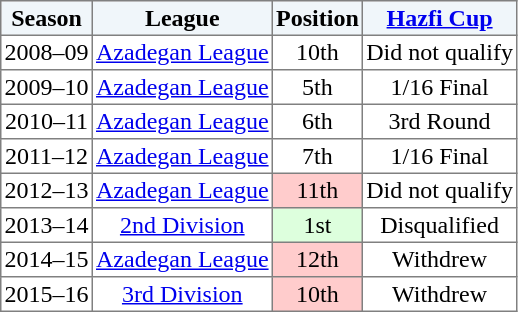<table border="1" cellpadding="2" style="border-collapse:collapse; text-align:center; font-size:normal;">
<tr style="background:#f0f6fa;">
<th>Season</th>
<th>League</th>
<th>Position</th>
<th><a href='#'>Hazfi Cup</a></th>
</tr>
<tr>
<td>2008–09</td>
<td><a href='#'>Azadegan League</a></td>
<td>10th</td>
<td>Did not qualify</td>
</tr>
<tr>
<td>2009–10</td>
<td><a href='#'>Azadegan League</a></td>
<td>5th</td>
<td>1/16 Final</td>
</tr>
<tr>
<td>2010–11</td>
<td><a href='#'>Azadegan League</a></td>
<td>6th</td>
<td>3rd Round</td>
</tr>
<tr>
<td>2011–12</td>
<td><a href='#'>Azadegan League</a></td>
<td>7th</td>
<td>1/16 Final</td>
</tr>
<tr>
<td>2012–13</td>
<td><a href='#'>Azadegan League</a></td>
<td style="text-align:center; background:#fcc;">11th</td>
<td>Did not qualify</td>
</tr>
<tr>
<td>2013–14</td>
<td><a href='#'>2nd Division</a></td>
<td style="text-align:center; background:#dfd;">1st</td>
<td>Disqualified</td>
</tr>
<tr>
<td>2014–15</td>
<td><a href='#'>Azadegan League</a></td>
<td style="text-align:center; background:#fcc;">12th</td>
<td>Withdrew</td>
</tr>
<tr>
<td>2015–16</td>
<td><a href='#'>3rd Division</a></td>
<td style="text-align:center; background:#fcc;">10th</td>
<td>Withdrew</td>
</tr>
</table>
